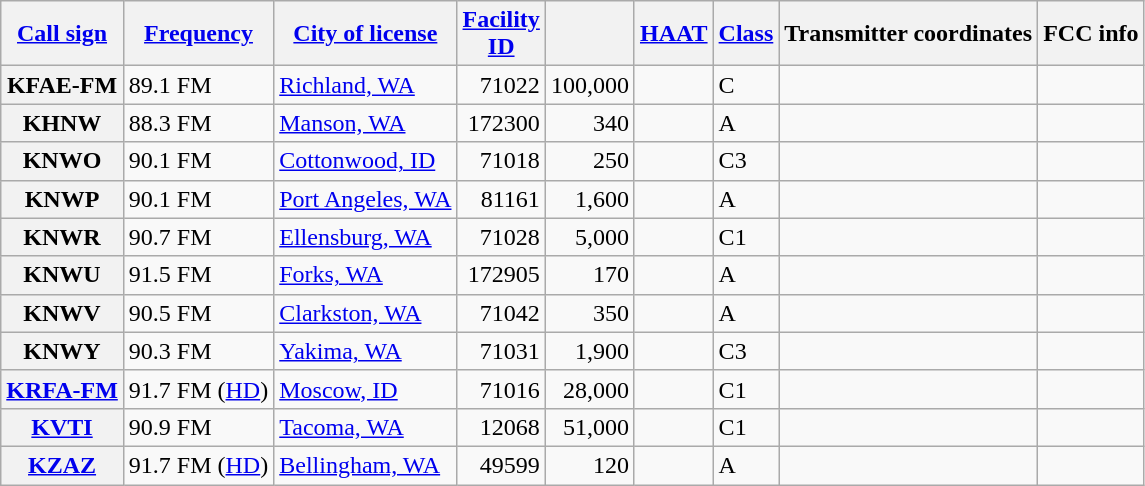<table class="wikitable sortable">
<tr>
<th scope="col"><a href='#'>Call sign</a></th>
<th scope="col"><a href='#'>Frequency</a></th>
<th scope="col"><a href='#'>City of license</a></th>
<th scope="col"><a href='#'>Facility<br>ID</a></th>
<th scope="col" data-sort-type="number"></th>
<th scope="col" data-sort-type="number"><a href='#'>HAAT</a></th>
<th scope="col"><a href='#'>Class</a></th>
<th scope="col" class="unsortable">Transmitter coordinates</th>
<th scope="col" class="unsortable">FCC info</th>
</tr>
<tr>
<th scope="row">KFAE-FM</th>
<td>89.1 FM</td>
<td><a href='#'>Richland, WA</a></td>
<td style="text-align: right;">71022</td>
<td style="text-align: right;">100,000</td>
<td></td>
<td>C</td>
<td></td>
<td></td>
</tr>
<tr>
<th scope="row">KHNW</th>
<td>88.3 FM</td>
<td><a href='#'>Manson, WA</a></td>
<td style="text-align: right;">172300</td>
<td style="text-align: right;">340</td>
<td></td>
<td>A</td>
<td></td>
<td></td>
</tr>
<tr>
<th scope="row">KNWO</th>
<td>90.1 FM</td>
<td><a href='#'>Cottonwood, ID</a></td>
<td style="text-align: right;">71018</td>
<td style="text-align: right;">250</td>
<td></td>
<td>C3</td>
<td></td>
<td></td>
</tr>
<tr>
<th scope="row">KNWP</th>
<td>90.1 FM</td>
<td><a href='#'>Port Angeles, WA</a></td>
<td style="text-align: right;">81161</td>
<td style="text-align: right;">1,600</td>
<td></td>
<td>A</td>
<td></td>
<td></td>
</tr>
<tr>
<th scope="row">KNWR</th>
<td>90.7 FM</td>
<td><a href='#'>Ellensburg, WA</a></td>
<td style="text-align: right;">71028</td>
<td style="text-align: right;">5,000</td>
<td></td>
<td>C1</td>
<td></td>
<td></td>
</tr>
<tr>
<th scope="row">KNWU</th>
<td>91.5 FM</td>
<td><a href='#'>Forks, WA</a></td>
<td style="text-align: right;">172905</td>
<td style="text-align: right;">170</td>
<td></td>
<td>A</td>
<td></td>
<td></td>
</tr>
<tr>
<th scope="row">KNWV</th>
<td>90.5 FM</td>
<td><a href='#'>Clarkston, WA</a></td>
<td style="text-align: right;">71042</td>
<td style="text-align: right;">350</td>
<td></td>
<td>A</td>
<td></td>
<td></td>
</tr>
<tr>
<th scope="row">KNWY</th>
<td>90.3 FM</td>
<td><a href='#'>Yakima, WA</a></td>
<td style="text-align: right;">71031</td>
<td style="text-align: right;">1,900</td>
<td></td>
<td>C3</td>
<td></td>
<td></td>
</tr>
<tr>
<th scope="row"><a href='#'>KRFA-FM</a></th>
<td>91.7 FM (<a href='#'>HD</a>)</td>
<td><a href='#'>Moscow, ID</a></td>
<td style="text-align: right;">71016</td>
<td style="text-align: right;">28,000</td>
<td></td>
<td>C1</td>
<td></td>
<td></td>
</tr>
<tr>
<th scope="row"><a href='#'>KVTI</a></th>
<td>90.9 FM</td>
<td><a href='#'>Tacoma, WA</a></td>
<td style="text-align: right;">12068</td>
<td style="text-align: right;">51,000</td>
<td></td>
<td>C1</td>
<td></td>
<td></td>
</tr>
<tr>
<th scope="row"><a href='#'>KZAZ</a></th>
<td>91.7 FM (<a href='#'>HD</a>)</td>
<td><a href='#'>Bellingham, WA</a></td>
<td style="text-align: right;">49599</td>
<td style="text-align: right;">120</td>
<td></td>
<td>A</td>
<td></td>
<td></td>
</tr>
</table>
